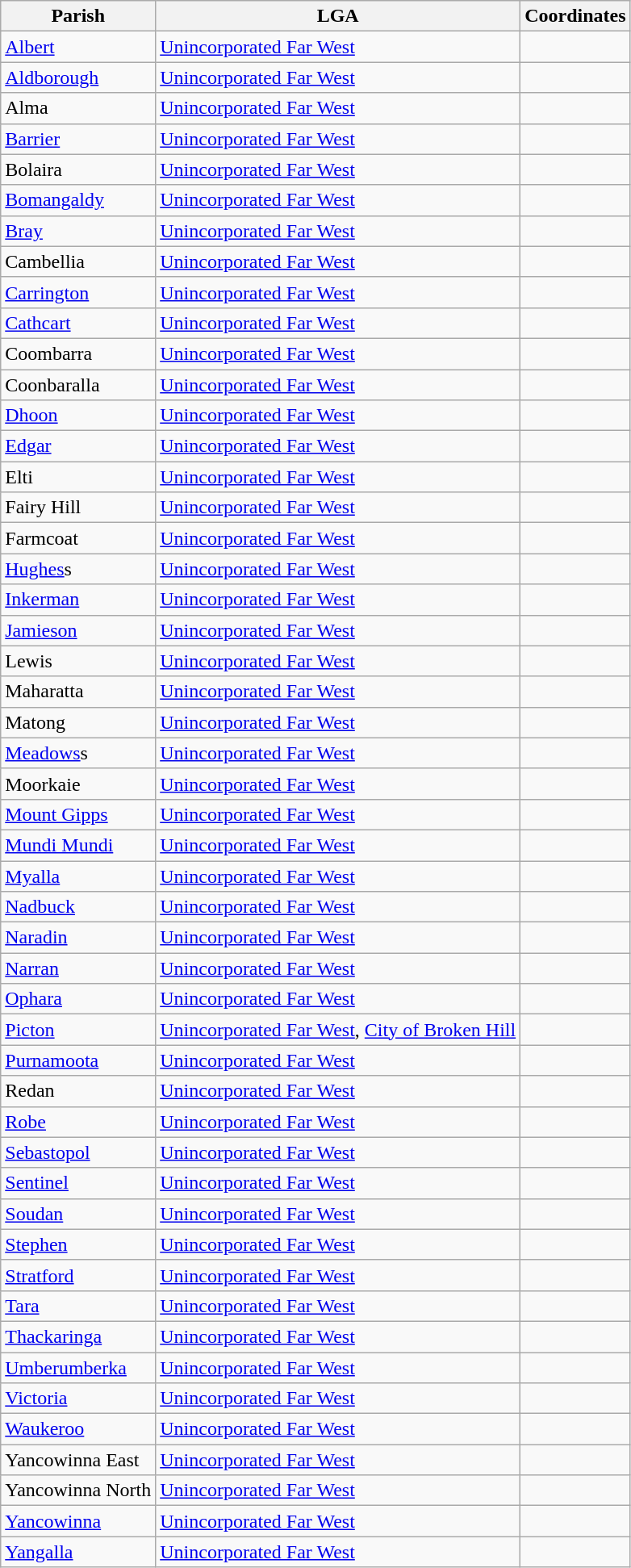<table class="wikitable" style="text-align:left">
<tr>
<th>Parish</th>
<th>LGA</th>
<th>Coordinates</th>
</tr>
<tr>
<td><a href='#'>Albert</a></td>
<td><a href='#'>Unincorporated Far West</a></td>
<td></td>
</tr>
<tr>
<td><a href='#'>Aldborough</a></td>
<td><a href='#'>Unincorporated Far West</a></td>
<td></td>
</tr>
<tr>
<td>Alma</td>
<td><a href='#'>Unincorporated Far West</a></td>
<td></td>
</tr>
<tr>
<td><a href='#'>Barrier</a></td>
<td><a href='#'>Unincorporated Far West</a></td>
<td></td>
</tr>
<tr>
<td>Bolaira</td>
<td><a href='#'>Unincorporated Far West</a></td>
<td></td>
</tr>
<tr>
<td><a href='#'>Bomangaldy</a></td>
<td><a href='#'>Unincorporated Far West</a></td>
<td></td>
</tr>
<tr>
<td><a href='#'>Bray</a></td>
<td><a href='#'>Unincorporated Far West</a></td>
<td></td>
</tr>
<tr>
<td>Cambellia</td>
<td><a href='#'>Unincorporated Far West</a></td>
<td></td>
</tr>
<tr>
<td><a href='#'>Carrington</a></td>
<td><a href='#'>Unincorporated Far West</a></td>
<td></td>
</tr>
<tr>
<td><a href='#'>Cathcart</a></td>
<td><a href='#'>Unincorporated Far West</a></td>
<td></td>
</tr>
<tr>
<td>Coombarra</td>
<td><a href='#'>Unincorporated Far West</a></td>
<td></td>
</tr>
<tr>
<td>Coonbaralla</td>
<td><a href='#'>Unincorporated Far West</a></td>
<td></td>
</tr>
<tr>
<td><a href='#'>Dhoon</a></td>
<td><a href='#'>Unincorporated Far West</a></td>
<td></td>
</tr>
<tr>
<td><a href='#'>Edgar</a></td>
<td><a href='#'>Unincorporated Far West</a></td>
<td></td>
</tr>
<tr>
<td>Elti</td>
<td><a href='#'>Unincorporated Far West</a></td>
<td></td>
</tr>
<tr>
<td>Fairy Hill</td>
<td><a href='#'>Unincorporated Far West</a></td>
<td></td>
</tr>
<tr>
<td>Farmcoat</td>
<td><a href='#'>Unincorporated Far West</a></td>
<td></td>
</tr>
<tr>
<td><a href='#'>Hughes</a>s</td>
<td><a href='#'>Unincorporated Far West</a></td>
<td></td>
</tr>
<tr>
<td><a href='#'>Inkerman</a></td>
<td><a href='#'>Unincorporated Far West</a></td>
<td></td>
</tr>
<tr>
<td><a href='#'>Jamieson</a></td>
<td><a href='#'>Unincorporated Far West</a></td>
<td></td>
</tr>
<tr>
<td>Lewis</td>
<td><a href='#'>Unincorporated Far West</a></td>
<td></td>
</tr>
<tr>
<td>Maharatta</td>
<td><a href='#'>Unincorporated Far West</a></td>
<td></td>
</tr>
<tr>
<td>Matong</td>
<td><a href='#'>Unincorporated Far West</a></td>
<td></td>
</tr>
<tr>
<td><a href='#'>Meadows</a>s</td>
<td><a href='#'>Unincorporated Far West</a></td>
<td></td>
</tr>
<tr>
<td>Moorkaie</td>
<td><a href='#'>Unincorporated Far West</a></td>
<td></td>
</tr>
<tr>
<td><a href='#'>Mount Gipps</a></td>
<td><a href='#'>Unincorporated Far West</a></td>
<td></td>
</tr>
<tr>
<td><a href='#'>Mundi Mundi</a></td>
<td><a href='#'>Unincorporated Far West</a></td>
<td></td>
</tr>
<tr>
<td><a href='#'>Myalla</a></td>
<td><a href='#'>Unincorporated Far West</a></td>
<td></td>
</tr>
<tr>
<td><a href='#'>Nadbuck</a></td>
<td><a href='#'>Unincorporated Far West</a></td>
<td></td>
</tr>
<tr>
<td><a href='#'>Naradin</a></td>
<td><a href='#'>Unincorporated Far West</a></td>
<td></td>
</tr>
<tr>
<td><a href='#'>Narran</a></td>
<td><a href='#'>Unincorporated Far West</a></td>
<td></td>
</tr>
<tr>
<td><a href='#'>Ophara</a></td>
<td><a href='#'>Unincorporated Far West</a></td>
<td></td>
</tr>
<tr>
<td><a href='#'>Picton</a></td>
<td><a href='#'>Unincorporated Far West</a>, <a href='#'>City of Broken Hill</a></td>
<td></td>
</tr>
<tr>
<td><a href='#'>Purnamoota</a></td>
<td><a href='#'>Unincorporated Far West</a></td>
<td></td>
</tr>
<tr>
<td>Redan</td>
<td><a href='#'>Unincorporated Far West</a></td>
<td></td>
</tr>
<tr>
<td><a href='#'>Robe</a></td>
<td><a href='#'>Unincorporated Far West</a></td>
<td></td>
</tr>
<tr>
<td><a href='#'>Sebastopol</a></td>
<td><a href='#'>Unincorporated Far West</a></td>
<td></td>
</tr>
<tr>
<td><a href='#'>Sentinel</a></td>
<td><a href='#'>Unincorporated Far West</a></td>
<td></td>
</tr>
<tr>
<td><a href='#'>Soudan</a></td>
<td><a href='#'>Unincorporated Far West</a></td>
<td></td>
</tr>
<tr>
<td><a href='#'>Stephen</a></td>
<td><a href='#'>Unincorporated Far West</a></td>
<td></td>
</tr>
<tr>
<td><a href='#'>Stratford</a></td>
<td><a href='#'>Unincorporated Far West</a></td>
<td></td>
</tr>
<tr>
<td><a href='#'>Tara</a></td>
<td><a href='#'>Unincorporated Far West</a></td>
<td></td>
</tr>
<tr>
<td><a href='#'>Thackaringa</a></td>
<td><a href='#'>Unincorporated Far West</a></td>
<td></td>
</tr>
<tr>
<td><a href='#'>Umberumberka</a></td>
<td><a href='#'>Unincorporated Far West</a></td>
<td></td>
</tr>
<tr>
<td><a href='#'>Victoria</a></td>
<td><a href='#'>Unincorporated Far West</a></td>
<td></td>
</tr>
<tr>
<td><a href='#'>Waukeroo</a></td>
<td><a href='#'>Unincorporated Far West</a></td>
<td></td>
</tr>
<tr>
<td>Yancowinna East</td>
<td><a href='#'>Unincorporated Far West</a></td>
<td></td>
</tr>
<tr>
<td>Yancowinna North</td>
<td><a href='#'>Unincorporated Far West</a></td>
<td></td>
</tr>
<tr>
<td><a href='#'>Yancowinna</a></td>
<td><a href='#'>Unincorporated Far West</a></td>
<td></td>
</tr>
<tr>
<td><a href='#'>Yangalla</a></td>
<td><a href='#'>Unincorporated Far West</a></td>
<td></td>
</tr>
</table>
